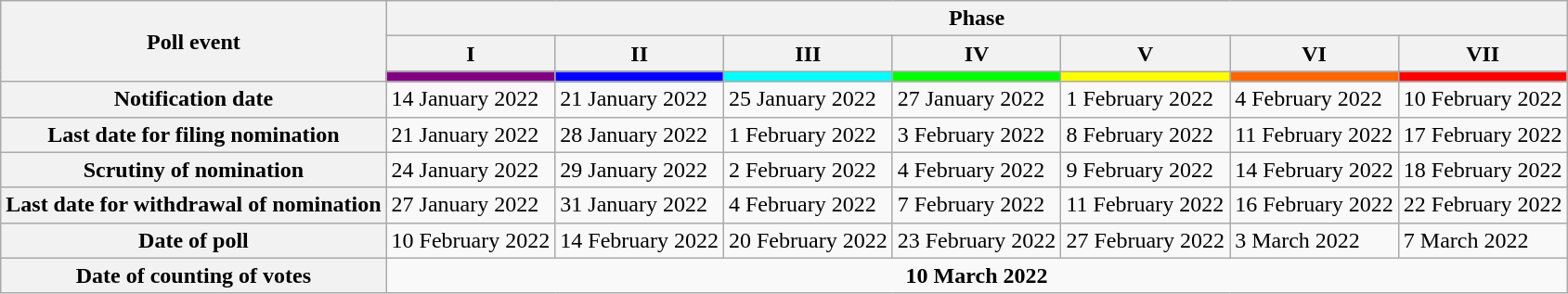<table class="wikitable">
<tr>
<th rowspan="3">Poll event</th>
<th colspan="7">Phase</th>
</tr>
<tr>
<th>I</th>
<th>II</th>
<th>III</th>
<th>IV</th>
<th>V</th>
<th>VI</th>
<th>VII</th>
</tr>
<tr>
<td style="background:#810081;"></td>
<td style="background:#0000fe;"></td>
<td style="background:#0ff;"></td>
<td style="background:#00ff01;"></td>
<td style="background:#ff0;"></td>
<td style="background:#f60;"></td>
<td style="background:#fe0000;"></td>
</tr>
<tr>
<th>Notification date</th>
<td>14 January 2022</td>
<td>21 January 2022</td>
<td>25 January 2022</td>
<td>27 January 2022</td>
<td>1 February 2022</td>
<td>4 February 2022</td>
<td>10 February 2022</td>
</tr>
<tr>
<th>Last date for filing nomination</th>
<td>21 January 2022</td>
<td>28 January 2022</td>
<td>1 February 2022</td>
<td>3 February 2022</td>
<td>8 February 2022</td>
<td>11 February 2022</td>
<td>17 February 2022</td>
</tr>
<tr>
<th>Scrutiny of nomination</th>
<td>24 January 2022</td>
<td>29 January 2022</td>
<td>2 February 2022</td>
<td>4 February 2022</td>
<td>9 February 2022</td>
<td>14 February 2022</td>
<td>18 February 2022</td>
</tr>
<tr>
<th>Last date for withdrawal of nomination</th>
<td>27 January 2022</td>
<td>31 January 2022</td>
<td>4 February 2022</td>
<td>7 February 2022</td>
<td>11 February 2022</td>
<td>16 February 2022</td>
<td>22 February 2022</td>
</tr>
<tr>
<th>Date of poll</th>
<td>10 February 2022</td>
<td>14 February 2022</td>
<td>20 February 2022</td>
<td>23 February 2022</td>
<td>27 February 2022</td>
<td>3 March 2022</td>
<td>7 March 2022</td>
</tr>
<tr>
<th>Date of counting of votes</th>
<td colspan="7" style="text-align:center"><strong>10 March 2022</strong></td>
</tr>
</table>
